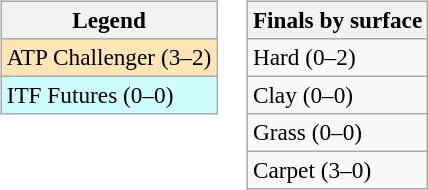<table>
<tr valign=top>
<td><br><table class=wikitable style=font-size:97%>
<tr>
<th>Legend</th>
</tr>
<tr bgcolor=moccasin>
<td>ATP Challenger (3–2)</td>
</tr>
<tr bgcolor=cffcff>
<td>ITF Futures (0–0)</td>
</tr>
</table>
</td>
<td><br><table class=wikitable style=font-size:97%>
<tr>
<th>Finals by surface</th>
</tr>
<tr>
<td>Hard (0–2)</td>
</tr>
<tr>
<td>Clay (0–0)</td>
</tr>
<tr>
<td>Grass (0–0)</td>
</tr>
<tr>
<td>Carpet (3–0)</td>
</tr>
</table>
</td>
</tr>
</table>
